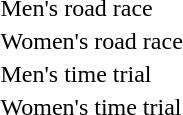<table>
<tr>
<td>Men's road race<br></td>
<td></td>
<td></td>
<td></td>
</tr>
<tr>
<td>Women's road race<br></td>
<td></td>
<td></td>
<td></td>
</tr>
<tr>
<td>Men's time trial<br></td>
<td></td>
<td></td>
<td></td>
</tr>
<tr>
<td>Women's time trial<br></td>
<td></td>
<td></td>
<td></td>
</tr>
<tr>
</tr>
</table>
